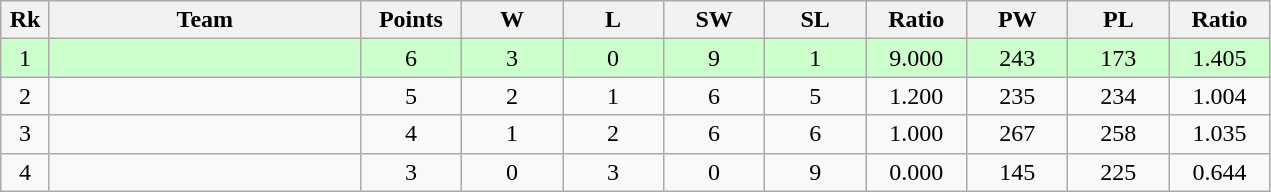<table class=wikitable style=text-align:center>
<tr>
<th width=25>Rk</th>
<th width=200>Team</th>
<th width=60>Points</th>
<th width=60>W</th>
<th width=60>L</th>
<th width=60>SW</th>
<th width=60>SL</th>
<th width=60>Ratio</th>
<th width=60>PW</th>
<th width=60>PL</th>
<th width=60>Ratio</th>
</tr>
<tr style="background: #ccffcc">
<td>1</td>
<td align=left></td>
<td>6</td>
<td>3</td>
<td>0</td>
<td>9</td>
<td>1</td>
<td>9.000</td>
<td>243</td>
<td>173</td>
<td>1.405</td>
</tr>
<tr>
<td>2</td>
<td align=left></td>
<td>5</td>
<td>2</td>
<td>1</td>
<td>6</td>
<td>5</td>
<td>1.200</td>
<td>235</td>
<td>234</td>
<td>1.004</td>
</tr>
<tr>
<td>3</td>
<td align=left></td>
<td>4</td>
<td>1</td>
<td>2</td>
<td>6</td>
<td>6</td>
<td>1.000</td>
<td>267</td>
<td>258</td>
<td>1.035</td>
</tr>
<tr>
<td>4</td>
<td align=left></td>
<td>3</td>
<td>0</td>
<td>3</td>
<td>0</td>
<td>9</td>
<td>0.000</td>
<td>145</td>
<td>225</td>
<td>0.644</td>
</tr>
</table>
